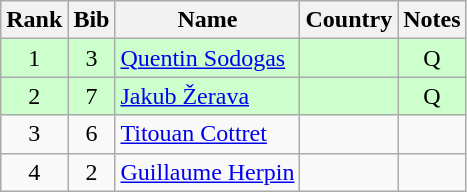<table class="wikitable" style="text-align:center;">
<tr>
<th>Rank</th>
<th>Bib</th>
<th>Name</th>
<th>Country</th>
<th>Notes</th>
</tr>
<tr bgcolor=ccffcc>
<td>1</td>
<td>3</td>
<td align=left><a href='#'>Quentin Sodogas</a></td>
<td align=left></td>
<td>Q</td>
</tr>
<tr bgcolor=ccffcc>
<td>2</td>
<td>7</td>
<td align=left><a href='#'>Jakub Žerava</a></td>
<td align=left></td>
<td>Q</td>
</tr>
<tr>
<td>3</td>
<td>6</td>
<td align=left><a href='#'>Titouan Cottret</a></td>
<td align=left></td>
<td></td>
</tr>
<tr>
<td>4</td>
<td>2</td>
<td align=left><a href='#'>Guillaume Herpin</a></td>
<td align=left></td>
<td></td>
</tr>
</table>
